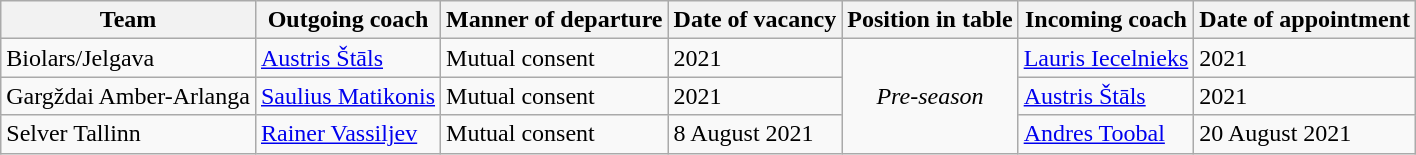<table class="wikitable">
<tr>
<th>Team</th>
<th>Outgoing coach</th>
<th>Manner of departure</th>
<th>Date of vacancy</th>
<th>Position in table</th>
<th>Incoming coach</th>
<th>Date of appointment</th>
</tr>
<tr>
<td>Biolars/Jelgava</td>
<td> <a href='#'>Austris Štāls</a></td>
<td>Mutual consent</td>
<td>2021</td>
<td rowspan=3 align=center><em>Pre-season</em></td>
<td> <a href='#'>Lauris Iecelnieks</a></td>
<td>2021</td>
</tr>
<tr>
<td>Gargždai Amber-Arlanga</td>
<td> <a href='#'>Saulius Matikonis</a></td>
<td>Mutual consent</td>
<td>2021</td>
<td> <a href='#'>Austris Štāls</a></td>
<td>2021</td>
</tr>
<tr>
<td>Selver Tallinn</td>
<td> <a href='#'>Rainer Vassiljev</a></td>
<td>Mutual consent</td>
<td>8 August 2021</td>
<td> <a href='#'>Andres Toobal</a></td>
<td>20 August 2021</td>
</tr>
</table>
